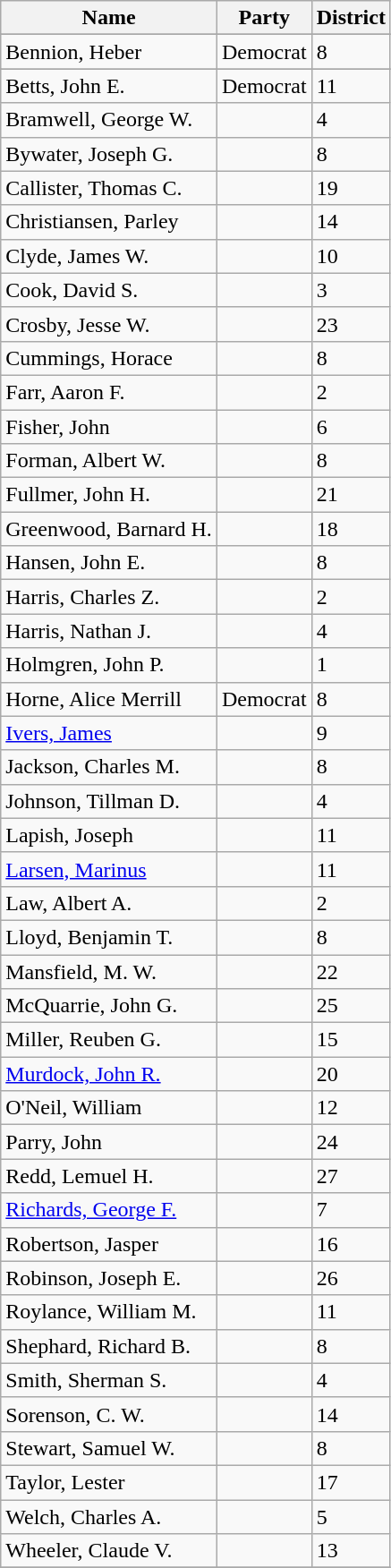<table class="wikitable">
<tr>
<th>Name</th>
<th>Party</th>
<th>District</th>
</tr>
<tr>
</tr>
<tr>
<td>Bennion, Heber</td>
<td>Democrat</td>
<td>8</td>
</tr>
<tr>
</tr>
<tr>
<td>Betts, John E.</td>
<td>Democrat</td>
<td>11</td>
</tr>
<tr>
<td>Bramwell, George W.</td>
<td></td>
<td>4</td>
</tr>
<tr>
<td>Bywater, Joseph G.</td>
<td></td>
<td>8</td>
</tr>
<tr>
<td>Callister, Thomas C.</td>
<td></td>
<td>19</td>
</tr>
<tr>
<td>Christiansen, Parley</td>
<td></td>
<td>14</td>
</tr>
<tr>
<td>Clyde, James W.</td>
<td></td>
<td>10</td>
</tr>
<tr>
<td>Cook, David S.</td>
<td></td>
<td>3</td>
</tr>
<tr>
<td>Crosby, Jesse W.</td>
<td></td>
<td>23</td>
</tr>
<tr>
<td>Cummings, Horace</td>
<td></td>
<td>8</td>
</tr>
<tr>
<td>Farr, Aaron F.</td>
<td></td>
<td>2</td>
</tr>
<tr>
<td>Fisher, John</td>
<td></td>
<td>6</td>
</tr>
<tr>
<td>Forman, Albert W.</td>
<td></td>
<td>8</td>
</tr>
<tr>
<td>Fullmer, John H.</td>
<td></td>
<td>21</td>
</tr>
<tr>
<td>Greenwood, Barnard H.</td>
<td></td>
<td>18</td>
</tr>
<tr>
<td>Hansen, John E.</td>
<td></td>
<td>8</td>
</tr>
<tr>
<td>Harris, Charles Z.</td>
<td></td>
<td>2</td>
</tr>
<tr>
<td>Harris, Nathan J.</td>
<td></td>
<td>4</td>
</tr>
<tr>
<td>Holmgren, John P.</td>
<td></td>
<td>1</td>
</tr>
<tr>
<td>Horne, Alice Merrill</td>
<td>Democrat</td>
<td>8</td>
</tr>
<tr>
<td><a href='#'>Ivers, James</a></td>
<td></td>
<td>9</td>
</tr>
<tr>
<td>Jackson, Charles M.</td>
<td></td>
<td>8</td>
</tr>
<tr>
<td>Johnson, Tillman D.</td>
<td></td>
<td>4</td>
</tr>
<tr>
<td>Lapish, Joseph</td>
<td></td>
<td>11</td>
</tr>
<tr>
<td><a href='#'>Larsen, Marinus</a></td>
<td></td>
<td>11</td>
</tr>
<tr>
<td>Law, Albert A.</td>
<td></td>
<td>2</td>
</tr>
<tr>
<td>Lloyd, Benjamin T.</td>
<td></td>
<td>8</td>
</tr>
<tr>
<td>Mansfield, M. W.</td>
<td></td>
<td>22</td>
</tr>
<tr>
<td>McQuarrie, John G.</td>
<td></td>
<td>25</td>
</tr>
<tr>
<td>Miller, Reuben G.</td>
<td></td>
<td>15</td>
</tr>
<tr>
<td><a href='#'>Murdock, John R.</a></td>
<td></td>
<td>20</td>
</tr>
<tr>
<td>O'Neil, William</td>
<td></td>
<td>12</td>
</tr>
<tr>
<td>Parry, John</td>
<td></td>
<td>24</td>
</tr>
<tr>
<td>Redd, Lemuel H.</td>
<td></td>
<td>27</td>
</tr>
<tr>
<td><a href='#'>Richards, George F.</a></td>
<td></td>
<td>7</td>
</tr>
<tr>
<td>Robertson, Jasper</td>
<td></td>
<td>16</td>
</tr>
<tr>
<td>Robinson, Joseph E.</td>
<td></td>
<td>26</td>
</tr>
<tr>
<td>Roylance, William M.</td>
<td></td>
<td>11</td>
</tr>
<tr>
<td>Shephard, Richard B.</td>
<td></td>
<td>8</td>
</tr>
<tr>
<td>Smith, Sherman S.</td>
<td></td>
<td>4</td>
</tr>
<tr>
<td>Sorenson, C. W.</td>
<td></td>
<td>14</td>
</tr>
<tr>
<td>Stewart, Samuel W.</td>
<td></td>
<td>8</td>
</tr>
<tr>
<td>Taylor, Lester</td>
<td></td>
<td>17</td>
</tr>
<tr>
<td>Welch, Charles A.</td>
<td></td>
<td>5</td>
</tr>
<tr>
<td>Wheeler, Claude V.</td>
<td></td>
<td>13</td>
</tr>
<tr>
</tr>
</table>
